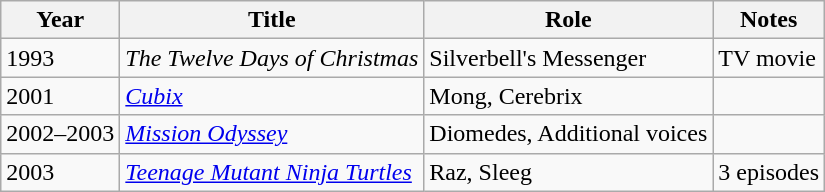<table class="wikitable">
<tr>
<th>Year</th>
<th>Title</th>
<th>Role</th>
<th>Notes</th>
</tr>
<tr>
<td>1993</td>
<td><em>The Twelve Days of Christmas</em></td>
<td>Silverbell's Messenger</td>
<td>TV movie</td>
</tr>
<tr>
<td>2001</td>
<td><em><a href='#'>Cubix</a></em></td>
<td>Mong, Cerebrix</td>
<td></td>
</tr>
<tr>
<td>2002–2003</td>
<td><em><a href='#'>Mission Odyssey</a></em></td>
<td>Diomedes, Additional voices</td>
<td></td>
</tr>
<tr>
<td>2003</td>
<td><em><a href='#'>Teenage Mutant Ninja Turtles</a></em></td>
<td>Raz, Sleeg</td>
<td>3 episodes</td>
</tr>
</table>
